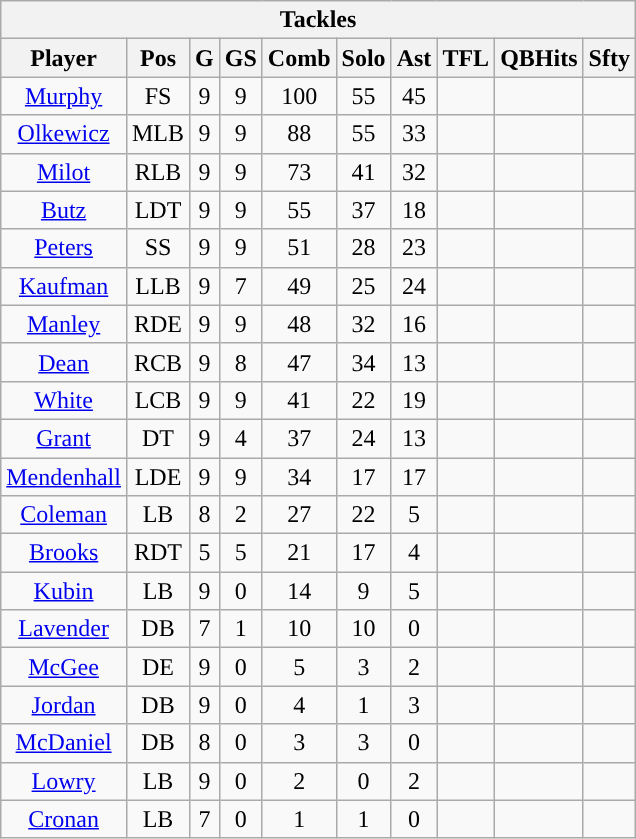<table class="wikitable" style="text-align:center">
<tr>
<th colspan="10">Tackles</th>
</tr>
<tr>
<th>Player</th>
<th>Pos</th>
<th>G</th>
<th>GS</th>
<th>Comb</th>
<th>Solo</th>
<th>Ast</th>
<th>TFL</th>
<th>QBHits</th>
<th>Sfty</th>
</tr>
<tr>
<td><a href='#'>Murphy</a></td>
<td>FS</td>
<td>9</td>
<td>9</td>
<td>100</td>
<td>55</td>
<td>45</td>
<td></td>
<td></td>
<td></td>
</tr>
<tr>
<td><a href='#'>Olkewicz</a></td>
<td>MLB</td>
<td>9</td>
<td>9</td>
<td>88</td>
<td>55</td>
<td>33</td>
<td></td>
<td></td>
<td></td>
</tr>
<tr>
<td><a href='#'>Milot</a></td>
<td>RLB</td>
<td>9</td>
<td>9</td>
<td>73</td>
<td>41</td>
<td>32</td>
<td></td>
<td></td>
<td></td>
</tr>
<tr>
<td><a href='#'>Butz</a></td>
<td>LDT</td>
<td>9</td>
<td>9</td>
<td>55</td>
<td>37</td>
<td>18</td>
<td></td>
<td></td>
<td></td>
</tr>
<tr>
<td><a href='#'>Peters</a></td>
<td>SS</td>
<td>9</td>
<td>9</td>
<td>51</td>
<td>28</td>
<td>23</td>
<td></td>
<td></td>
<td></td>
</tr>
<tr>
<td><a href='#'>Kaufman</a></td>
<td>LLB</td>
<td>9</td>
<td>7</td>
<td>49</td>
<td>25</td>
<td>24</td>
<td></td>
<td></td>
<td></td>
</tr>
<tr>
<td><a href='#'>Manley</a></td>
<td>RDE</td>
<td>9</td>
<td>9</td>
<td>48</td>
<td>32</td>
<td>16</td>
<td></td>
<td></td>
<td></td>
</tr>
<tr>
<td><a href='#'>Dean</a></td>
<td>RCB</td>
<td>9</td>
<td>8</td>
<td>47</td>
<td>34</td>
<td>13</td>
<td></td>
<td></td>
<td></td>
</tr>
<tr>
<td><a href='#'>White</a></td>
<td>LCB</td>
<td>9</td>
<td>9</td>
<td>41</td>
<td>22</td>
<td>19</td>
<td></td>
<td></td>
<td></td>
</tr>
<tr>
<td><a href='#'>Grant</a></td>
<td>DT</td>
<td>9</td>
<td>4</td>
<td>37</td>
<td>24</td>
<td>13</td>
<td></td>
<td></td>
<td></td>
</tr>
<tr>
<td><a href='#'>Mendenhall</a></td>
<td>LDE</td>
<td>9</td>
<td>9</td>
<td>34</td>
<td>17</td>
<td>17</td>
<td></td>
<td></td>
<td></td>
</tr>
<tr>
<td><a href='#'>Coleman</a></td>
<td>LB</td>
<td>8</td>
<td>2</td>
<td>27</td>
<td>22</td>
<td>5</td>
<td></td>
<td></td>
<td></td>
</tr>
<tr>
<td><a href='#'>Brooks</a></td>
<td>RDT</td>
<td>5</td>
<td>5</td>
<td>21</td>
<td>17</td>
<td>4</td>
<td></td>
<td></td>
<td></td>
</tr>
<tr>
<td><a href='#'>Kubin</a></td>
<td>LB</td>
<td>9</td>
<td>0</td>
<td>14</td>
<td>9</td>
<td>5</td>
<td></td>
<td></td>
<td></td>
</tr>
<tr>
<td><a href='#'>Lavender</a></td>
<td>DB</td>
<td>7</td>
<td>1</td>
<td>10</td>
<td>10</td>
<td>0</td>
<td></td>
<td></td>
<td></td>
</tr>
<tr>
<td><a href='#'>McGee</a></td>
<td>DE</td>
<td>9</td>
<td>0</td>
<td>5</td>
<td>3</td>
<td>2</td>
<td></td>
<td></td>
<td></td>
</tr>
<tr>
<td><a href='#'>Jordan</a></td>
<td>DB</td>
<td>9</td>
<td>0</td>
<td>4</td>
<td>1</td>
<td>3</td>
<td></td>
<td></td>
<td></td>
</tr>
<tr>
<td><a href='#'>McDaniel</a></td>
<td>DB</td>
<td>8</td>
<td>0</td>
<td>3</td>
<td>3</td>
<td>0</td>
<td></td>
<td></td>
<td></td>
</tr>
<tr>
<td><a href='#'>Lowry</a></td>
<td>LB</td>
<td>9</td>
<td>0</td>
<td>2</td>
<td>0</td>
<td>2</td>
<td></td>
<td></td>
<td></td>
</tr>
<tr>
<td><a href='#'>Cronan</a></td>
<td>LB</td>
<td>7</td>
<td>0</td>
<td>1</td>
<td>1</td>
<td>0</td>
<td></td>
<td></td>
<td></td>
</tr>
</table>
